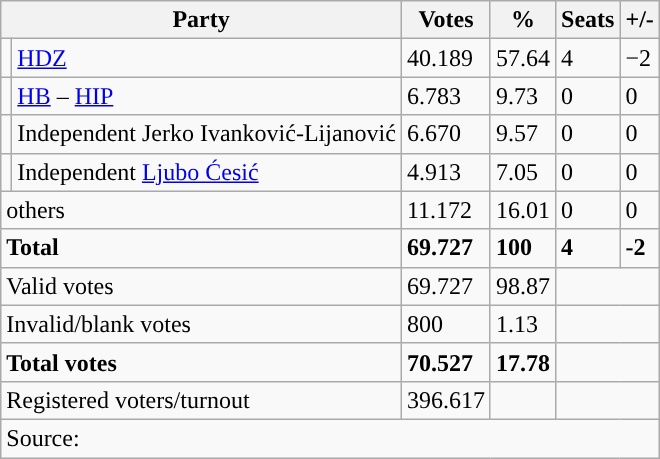<table class="wikitable" style="text-align: left;">
<tr>
<th colspan="2">Party</th>
<th>Votes</th>
<th>%</th>
<th>Seats</th>
<th>+/-</th>
</tr>
<tr>
<td style="background-color: "></td>
<td><a href='#'>HDZ</a></td>
<td>40.189</td>
<td>57.64</td>
<td>4</td>
<td>−2</td>
</tr>
<tr>
<td style="background-color: "></td>
<td><a href='#'>HB</a> – <a href='#'>HIP</a></td>
<td>6.783</td>
<td>9.73</td>
<td>0</td>
<td>0</td>
</tr>
<tr>
<td style="background-color: "></td>
<td>Independent Jerko Ivanković-Lijanović</td>
<td>6.670</td>
<td>9.57</td>
<td>0</td>
<td>0</td>
</tr>
<tr>
<td style="background-color: "></td>
<td>Independent <a href='#'>Ljubo Ćesić</a></td>
<td>4.913</td>
<td>7.05</td>
<td>0</td>
<td>0</td>
</tr>
<tr>
<td colspan="2">others</td>
<td>11.172</td>
<td>16.01</td>
<td>0</td>
<td>0</td>
</tr>
<tr>
<td colspan="2"><strong>Total</strong></td>
<td><strong>69.727</strong></td>
<td><strong>100</strong></td>
<td><strong>4</strong></td>
<td><strong>-2</strong></td>
</tr>
<tr>
<td colspan="2">Valid votes</td>
<td>69.727</td>
<td>98.87</td>
<td colspan="2"></td>
</tr>
<tr>
<td colspan="2">Invalid/blank votes</td>
<td>800</td>
<td>1.13</td>
<td colspan="2"></td>
</tr>
<tr>
<td colspan="2"><strong>Total votes</strong></td>
<td><strong>70.527</strong></td>
<td><strong>17.78</strong></td>
<td colspan="2"></td>
</tr>
<tr>
<td colspan="2">Registered voters/turnout</td>
<td votes14="5343">396.617</td>
<td></td>
<td colspan="2"></td>
</tr>
<tr>
<td colspan="6">Source: </td>
</tr>
</table>
